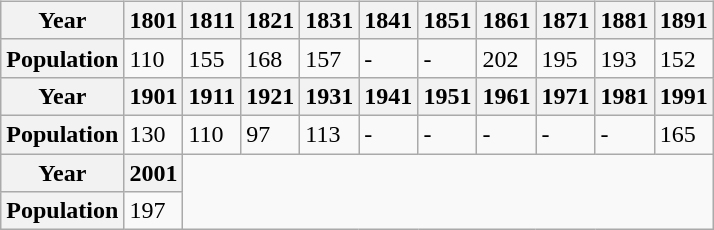<table border="0" align="center">
<tr>
<td><br><table border="1" class="wikitable" align="center">
<tr>
<th>Year</th>
<th>1801</th>
<th>1811</th>
<th>1821</th>
<th>1831</th>
<th>1841</th>
<th>1851</th>
<th>1861</th>
<th>1871</th>
<th>1881</th>
<th>1891</th>
</tr>
<tr>
<th>Population</th>
<td>110</td>
<td>155</td>
<td>168</td>
<td>157</td>
<td>-</td>
<td>-</td>
<td>202</td>
<td>195</td>
<td>193</td>
<td>152</td>
</tr>
<tr>
<th>Year</th>
<th>1901</th>
<th>1911</th>
<th>1921</th>
<th>1931</th>
<th>1941</th>
<th>1951</th>
<th>1961</th>
<th>1971</th>
<th>1981</th>
<th>1991</th>
</tr>
<tr>
<th>Population</th>
<td>130</td>
<td>110</td>
<td>97</td>
<td>113</td>
<td>-</td>
<td>-</td>
<td>-</td>
<td>-</td>
<td>-</td>
<td>165</td>
</tr>
<tr>
<th>Year</th>
<th>2001</th>
</tr>
<tr>
<th>Population</th>
<td>197</td>
</tr>
</table>
</td>
<td>  </td>
</tr>
</table>
